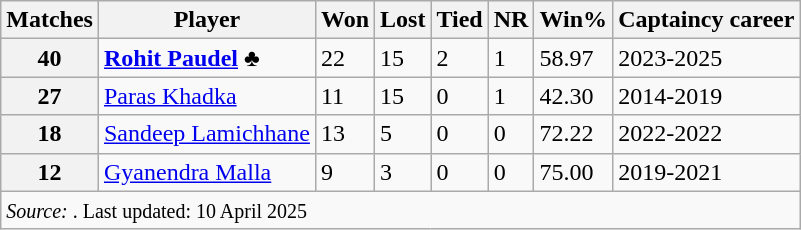<table class="wikitable">
<tr>
<th>Matches</th>
<th>Player</th>
<th>Won</th>
<th>Lost</th>
<th>Tied</th>
<th>NR</th>
<th>Win%</th>
<th>Captaincy career</th>
</tr>
<tr>
<th>40</th>
<td><strong><a href='#'>Rohit Paudel</a></strong> ♣</td>
<td>22</td>
<td>15</td>
<td>2</td>
<td>1</td>
<td>58.97</td>
<td>2023-2025</td>
</tr>
<tr>
<th>27</th>
<td><a href='#'>Paras Khadka</a></td>
<td>11</td>
<td>15</td>
<td>0</td>
<td>1</td>
<td>42.30</td>
<td>2014-2019</td>
</tr>
<tr>
<th>18</th>
<td><a href='#'>Sandeep Lamichhane</a></td>
<td>13</td>
<td>5</td>
<td>0</td>
<td>0</td>
<td>72.22</td>
<td>2022-2022</td>
</tr>
<tr>
<th>12</th>
<td><a href='#'>Gyanendra Malla</a></td>
<td>9</td>
<td>3</td>
<td>0</td>
<td>0</td>
<td>75.00</td>
<td>2019-2021</td>
</tr>
<tr>
<td colspan="8"><small><em>Source: </em>. Last updated: 10 April 2025</small></td>
</tr>
</table>
